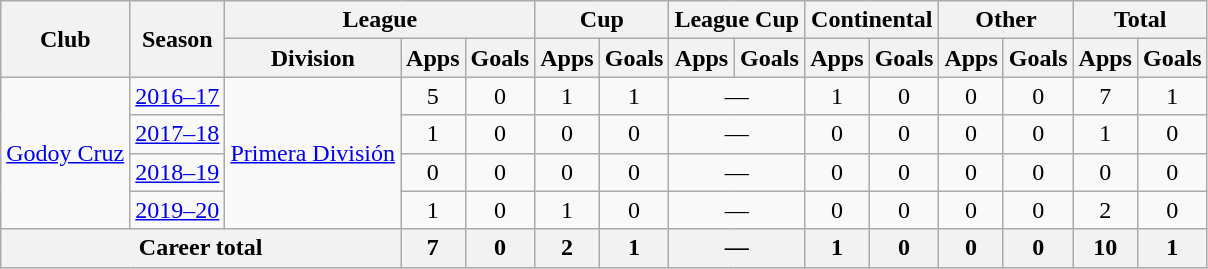<table class="wikitable" style="text-align:center">
<tr>
<th rowspan="2">Club</th>
<th rowspan="2">Season</th>
<th colspan="3">League</th>
<th colspan="2">Cup</th>
<th colspan="2">League Cup</th>
<th colspan="2">Continental</th>
<th colspan="2">Other</th>
<th colspan="2">Total</th>
</tr>
<tr>
<th>Division</th>
<th>Apps</th>
<th>Goals</th>
<th>Apps</th>
<th>Goals</th>
<th>Apps</th>
<th>Goals</th>
<th>Apps</th>
<th>Goals</th>
<th>Apps</th>
<th>Goals</th>
<th>Apps</th>
<th>Goals</th>
</tr>
<tr>
<td rowspan="4"><a href='#'>Godoy Cruz</a></td>
<td><a href='#'>2016–17</a></td>
<td rowspan="4"><a href='#'>Primera División</a></td>
<td>5</td>
<td>0</td>
<td>1</td>
<td>1</td>
<td colspan="2">—</td>
<td>1</td>
<td>0</td>
<td>0</td>
<td>0</td>
<td>7</td>
<td>1</td>
</tr>
<tr>
<td><a href='#'>2017–18</a></td>
<td>1</td>
<td>0</td>
<td>0</td>
<td>0</td>
<td colspan="2">—</td>
<td>0</td>
<td>0</td>
<td>0</td>
<td>0</td>
<td>1</td>
<td>0</td>
</tr>
<tr>
<td><a href='#'>2018–19</a></td>
<td>0</td>
<td>0</td>
<td>0</td>
<td>0</td>
<td colspan="2">—</td>
<td>0</td>
<td>0</td>
<td>0</td>
<td>0</td>
<td>0</td>
<td>0 </td>
</tr>
<tr>
<td><a href='#'>2019–20</a></td>
<td>1</td>
<td>0</td>
<td>1</td>
<td>0</td>
<td colspan="2">—</td>
<td>0</td>
<td>0</td>
<td>0</td>
<td>0</td>
<td>2</td>
<td>0</td>
</tr>
<tr>
<th colspan="3">Career total</th>
<th>7</th>
<th>0</th>
<th>2</th>
<th>1</th>
<th colspan="2">—</th>
<th>1</th>
<th>0</th>
<th>0</th>
<th>0</th>
<th>10</th>
<th>1</th>
</tr>
</table>
